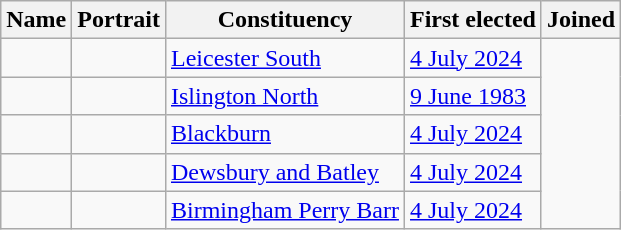<table class="wikitable sortable">
<tr>
<th>Name</th>
<th class="unsortable">Portrait</th>
<th>Constituency</th>
<th>First elected</th>
<th>Joined</th>
</tr>
<tr>
<td></td>
<td></td>
<td><a href='#'>Leicester South</a></td>
<td><a href='#'>4 July 2024</a></td>
<td rowspan="5"></td>
</tr>
<tr>
<td></td>
<td></td>
<td><a href='#'>Islington North</a></td>
<td><a href='#'>9 June 1983</a></td>
</tr>
<tr>
<td></td>
<td></td>
<td><a href='#'>Blackburn</a></td>
<td><a href='#'>4 July 2024</a></td>
</tr>
<tr>
<td></td>
<td></td>
<td><a href='#'>Dewsbury and Batley</a></td>
<td><a href='#'>4 July 2024</a></td>
</tr>
<tr>
<td></td>
<td></td>
<td><a href='#'>Birmingham Perry Barr</a></td>
<td><a href='#'>4 July 2024</a></td>
</tr>
</table>
